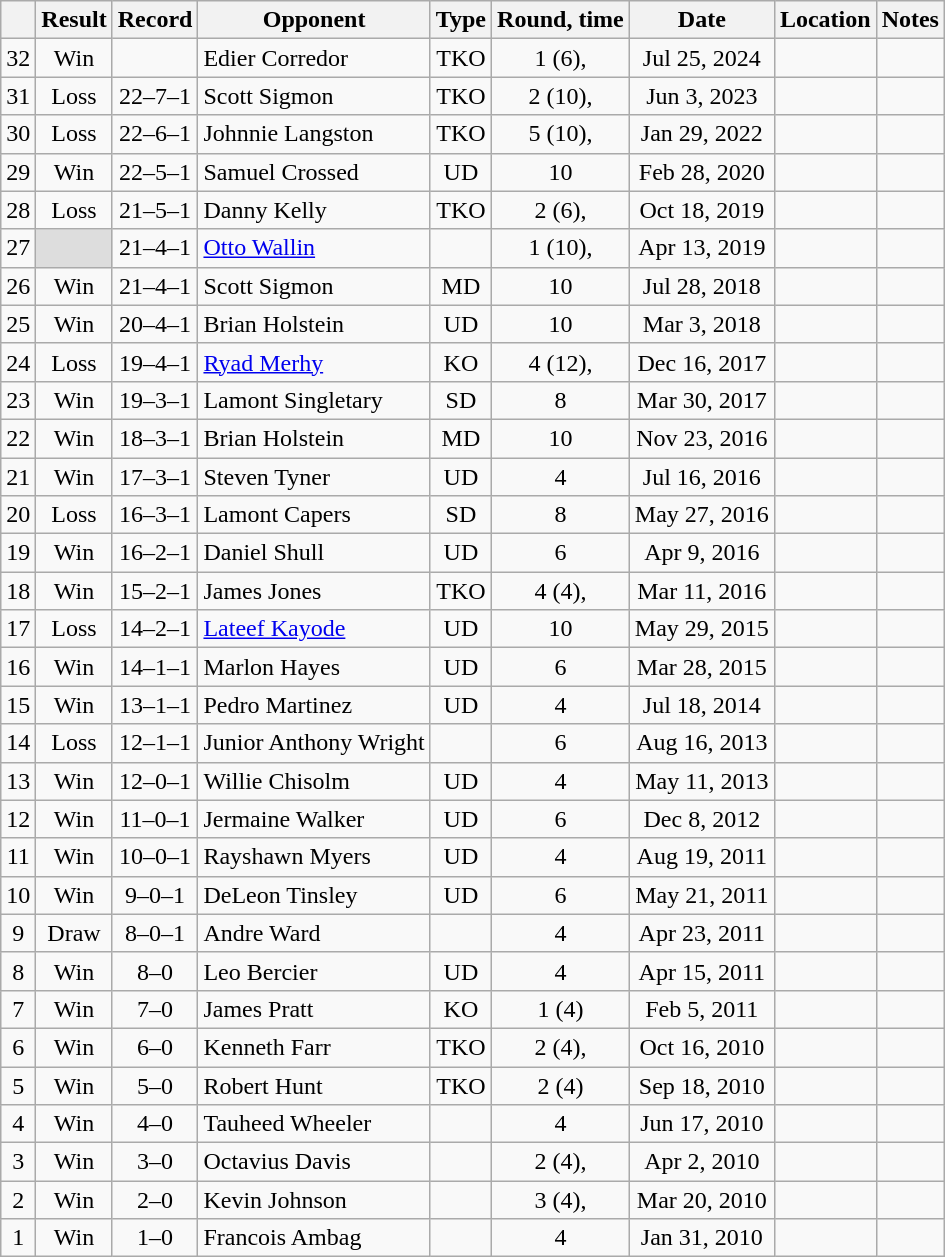<table class="wikitable" style="text-align:center">
<tr>
<th></th>
<th>Result</th>
<th>Record</th>
<th>Opponent</th>
<th>Type</th>
<th>Round, time</th>
<th>Date</th>
<th>Location</th>
<th>Notes</th>
</tr>
<tr>
<td>32</td>
<td>Win</td>
<td></td>
<td style="text-align:left;">Edier Corredor</td>
<td>TKO</td>
<td>1 (6), </td>
<td>Jul 25, 2024</td>
<td style="text-align:left;"></td>
<td></td>
</tr>
<tr>
<td>31</td>
<td>Loss</td>
<td>22–7–1 </td>
<td style="text-align:left;">Scott Sigmon</td>
<td>TKO</td>
<td>2 (10), </td>
<td>Jun 3, 2023</td>
<td style="text-align:left;"></td>
<td style="text-align:left;"></td>
</tr>
<tr>
<td>30</td>
<td>Loss</td>
<td>22–6–1 </td>
<td style="text-align:left;">Johnnie Langston</td>
<td>TKO</td>
<td>5 (10), </td>
<td>Jan 29, 2022</td>
<td style="text-align:left;"></td>
<td style="text-align:left;"></td>
</tr>
<tr>
<td>29</td>
<td>Win</td>
<td>22–5–1 </td>
<td style="text-align:left;">Samuel Crossed</td>
<td>UD</td>
<td>10</td>
<td>Feb 28, 2020</td>
<td style="text-align:left;"></td>
<td style="text-align:left;"></td>
</tr>
<tr>
<td>28</td>
<td>Loss</td>
<td>21–5–1 </td>
<td style="text-align:left;">Danny Kelly</td>
<td>TKO</td>
<td>2 (6), </td>
<td>Oct 18, 2019</td>
<td style="text-align:left;"></td>
<td></td>
</tr>
<tr>
<td>27</td>
<td style="background:#DDD"></td>
<td>21–4–1 </td>
<td style="text-align:left;"><a href='#'>Otto Wallin</a></td>
<td></td>
<td>1 (10), </td>
<td>Apr 13, 2019</td>
<td style="text-align:left;"></td>
<td align=left></td>
</tr>
<tr>
<td>26</td>
<td>Win</td>
<td>21–4–1</td>
<td style="text-align:left;">Scott Sigmon</td>
<td>MD</td>
<td>10</td>
<td>Jul 28, 2018</td>
<td style="text-align:left;"></td>
<td></td>
</tr>
<tr>
<td>25</td>
<td>Win</td>
<td>20–4–1</td>
<td style="text-align:left;">Brian Holstein</td>
<td>UD</td>
<td>10</td>
<td>Mar 3, 2018</td>
<td style="text-align:left;"></td>
<td style="text-align:left;"></td>
</tr>
<tr>
<td>24</td>
<td>Loss</td>
<td>19–4–1</td>
<td style="text-align:left;"><a href='#'>Ryad Merhy</a></td>
<td>KO</td>
<td>4 (12), </td>
<td>Dec 16, 2017</td>
<td style="text-align:left;"></td>
<td style="text-align:left;"></td>
</tr>
<tr>
<td>23</td>
<td>Win</td>
<td>19–3–1</td>
<td style="text-align:left;">Lamont Singletary</td>
<td>SD</td>
<td>8</td>
<td>Mar 30, 2017</td>
<td style="text-align:left;"></td>
<td></td>
</tr>
<tr>
<td>22</td>
<td>Win</td>
<td>18–3–1</td>
<td style="text-align:left;">Brian Holstein</td>
<td>MD</td>
<td>10</td>
<td>Nov 23, 2016</td>
<td style="text-align:left;"></td>
<td style="text-align:left;"></td>
</tr>
<tr>
<td>21</td>
<td>Win</td>
<td>17–3–1</td>
<td style="text-align:left;">Steven Tyner</td>
<td>UD</td>
<td>4</td>
<td>Jul 16, 2016</td>
<td style="text-align:left;"></td>
<td></td>
</tr>
<tr>
<td>20</td>
<td>Loss</td>
<td>16–3–1</td>
<td style="text-align:left;">Lamont Capers</td>
<td>SD</td>
<td>8</td>
<td>May 27, 2016</td>
<td style="text-align:left;"></td>
<td></td>
</tr>
<tr>
<td>19</td>
<td>Win</td>
<td>16–2–1</td>
<td style="text-align:left;">Daniel Shull</td>
<td>UD</td>
<td>6</td>
<td>Apr 9, 2016</td>
<td style="text-align:left;"></td>
<td></td>
</tr>
<tr>
<td>18</td>
<td>Win</td>
<td>15–2–1</td>
<td style="text-align:left;">James Jones</td>
<td>TKO</td>
<td>4 (4), </td>
<td>Mar 11, 2016</td>
<td style="text-align:left;"></td>
<td></td>
</tr>
<tr>
<td>17</td>
<td>Loss</td>
<td>14–2–1</td>
<td style="text-align:left;"><a href='#'>Lateef Kayode</a></td>
<td>UD</td>
<td>10</td>
<td>May 29, 2015</td>
<td style="text-align:left;"></td>
<td></td>
</tr>
<tr>
<td>16</td>
<td>Win</td>
<td>14–1–1</td>
<td style="text-align:left;">Marlon Hayes</td>
<td>UD</td>
<td>6</td>
<td>Mar 28, 2015</td>
<td style="text-align:left;"></td>
<td></td>
</tr>
<tr>
<td>15</td>
<td>Win</td>
<td>13–1–1</td>
<td style="text-align:left;">Pedro Martinez</td>
<td>UD</td>
<td>4</td>
<td>Jul 18, 2014</td>
<td style="text-align:left;"></td>
<td></td>
</tr>
<tr>
<td>14</td>
<td>Loss</td>
<td>12–1–1</td>
<td style="text-align:left;">Junior Anthony Wright</td>
<td></td>
<td>6</td>
<td>Aug 16, 2013</td>
<td style="text-align:left;"></td>
<td></td>
</tr>
<tr>
<td>13</td>
<td>Win</td>
<td>12–0–1</td>
<td style="text-align:left;">Willie Chisolm</td>
<td>UD</td>
<td>4</td>
<td>May 11, 2013</td>
<td style="text-align:left;"></td>
<td></td>
</tr>
<tr>
<td>12</td>
<td>Win</td>
<td>11–0–1</td>
<td style="text-align:left;">Jermaine Walker</td>
<td>UD</td>
<td>6</td>
<td>Dec 8, 2012</td>
<td style="text-align:left;"></td>
<td></td>
</tr>
<tr>
<td>11</td>
<td>Win</td>
<td>10–0–1</td>
<td style="text-align:left;">Rayshawn Myers</td>
<td>UD</td>
<td>4</td>
<td>Aug 19, 2011</td>
<td style="text-align:left;"></td>
<td></td>
</tr>
<tr>
<td>10</td>
<td>Win</td>
<td>9–0–1</td>
<td style="text-align:left;">DeLeon Tinsley</td>
<td>UD</td>
<td>6</td>
<td>May 21, 2011</td>
<td style="text-align:left;"></td>
<td></td>
</tr>
<tr>
<td>9</td>
<td>Draw</td>
<td>8–0–1</td>
<td style="text-align:left;">Andre Ward</td>
<td></td>
<td>4</td>
<td>Apr 23, 2011</td>
<td style="text-align:left;"></td>
<td></td>
</tr>
<tr>
<td>8</td>
<td>Win</td>
<td>8–0</td>
<td style="text-align:left;">Leo Bercier</td>
<td>UD</td>
<td>4</td>
<td>Apr 15, 2011</td>
<td style="text-align:left;"></td>
<td></td>
</tr>
<tr>
<td>7</td>
<td>Win</td>
<td>7–0</td>
<td style="text-align:left;">James Pratt</td>
<td>KO</td>
<td>1 (4)</td>
<td>Feb 5, 2011</td>
<td style="text-align:left;"></td>
<td></td>
</tr>
<tr>
<td>6</td>
<td>Win</td>
<td>6–0</td>
<td style="text-align:left;">Kenneth Farr</td>
<td>TKO</td>
<td>2 (4), </td>
<td>Oct 16, 2010</td>
<td style="text-align:left;"></td>
<td></td>
</tr>
<tr>
<td>5</td>
<td>Win</td>
<td>5–0</td>
<td style="text-align:left;">Robert Hunt</td>
<td>TKO</td>
<td>2 (4)</td>
<td>Sep 18, 2010</td>
<td style="text-align:left;"></td>
<td></td>
</tr>
<tr>
<td>4</td>
<td>Win</td>
<td>4–0</td>
<td style="text-align:left;">Tauheed Wheeler</td>
<td></td>
<td>4</td>
<td>Jun 17, 2010</td>
<td style="text-align:left;"></td>
<td></td>
</tr>
<tr>
<td>3</td>
<td>Win</td>
<td>3–0</td>
<td style="text-align:left;">Octavius Davis</td>
<td></td>
<td>2 (4), </td>
<td>Apr 2, 2010</td>
<td style="text-align:left;"></td>
<td></td>
</tr>
<tr>
<td>2</td>
<td>Win</td>
<td>2–0</td>
<td style="text-align:left;">Kevin Johnson</td>
<td></td>
<td>3 (4), </td>
<td>Mar 20, 2010</td>
<td style="text-align:left;"></td>
<td></td>
</tr>
<tr>
<td>1</td>
<td>Win</td>
<td>1–0</td>
<td style="text-align:left;">Francois Ambag</td>
<td></td>
<td>4</td>
<td>Jan 31, 2010</td>
<td style="text-align:left;"></td>
<td></td>
</tr>
</table>
